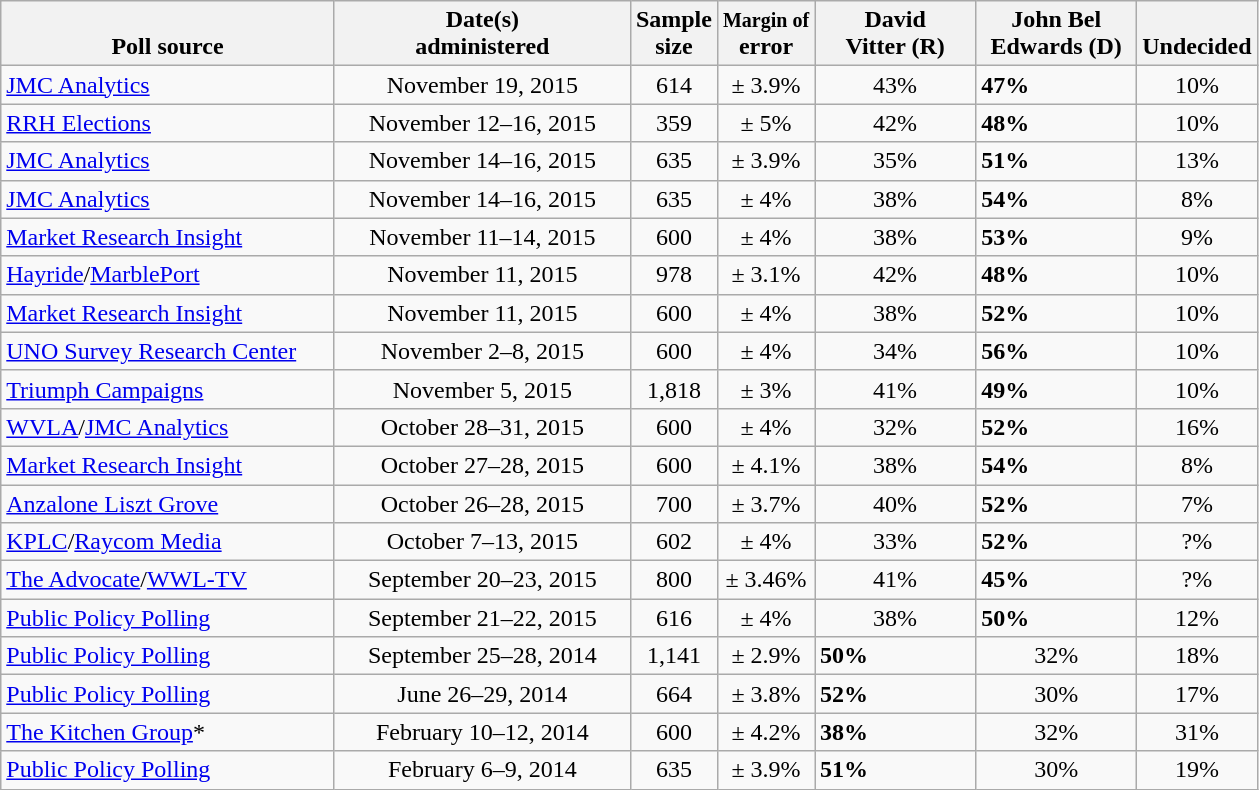<table class="wikitable">
<tr valign= bottom>
<th style="width:215px;">Poll source</th>
<th style="width:190px;">Date(s)<br>administered</th>
<th class=small>Sample<br>size</th>
<th><small>Margin of</small><br>error</th>
<th style="width:100px;">David<br>Vitter (R)</th>
<th style="width:100px;">John Bel<br>Edwards (D)</th>
<th style="width:40px;">Undecided</th>
</tr>
<tr>
<td><a href='#'>JMC Analytics</a></td>
<td align=center>November 19, 2015</td>
<td align=center>614</td>
<td align=center>± 3.9%</td>
<td align=center>43%</td>
<td><strong>47%</strong></td>
<td align=center>10%</td>
</tr>
<tr>
<td><a href='#'>RRH Elections</a></td>
<td align=center>November 12–16, 2015</td>
<td align=center>359</td>
<td align=center>± 5%</td>
<td align=center>42%</td>
<td><strong>48%</strong></td>
<td align=center>10%</td>
</tr>
<tr>
<td><a href='#'>JMC Analytics</a></td>
<td align=center>November 14–16, 2015</td>
<td align=center>635</td>
<td align=center>± 3.9%</td>
<td align=center>35%</td>
<td><strong>51%</strong></td>
<td align=center>13%</td>
</tr>
<tr>
<td><a href='#'>JMC Analytics</a></td>
<td align=center>November 14–16, 2015</td>
<td align=center>635</td>
<td align=center>± 4%</td>
<td align=center>38%</td>
<td><strong>54%</strong></td>
<td align=center>8%</td>
</tr>
<tr>
<td><a href='#'>Market Research Insight</a></td>
<td align=center>November 11–14, 2015</td>
<td align=center>600</td>
<td align=center>± 4%</td>
<td align=center>38%</td>
<td><strong>53%</strong></td>
<td align=center>9%</td>
</tr>
<tr>
<td><a href='#'>Hayride</a>/<a href='#'>MarblePort</a></td>
<td align=center>November 11, 2015</td>
<td align=center>978</td>
<td align=center>± 3.1%</td>
<td align=center>42%</td>
<td><strong>48%</strong></td>
<td align=center>10%</td>
</tr>
<tr>
<td><a href='#'>Market Research Insight</a></td>
<td align=center>November 11, 2015</td>
<td align=center>600</td>
<td align=center>± 4%</td>
<td align=center>38%</td>
<td><strong>52%</strong></td>
<td align=center>10%</td>
</tr>
<tr>
<td><a href='#'>UNO Survey Research Center</a></td>
<td align=center>November 2–8, 2015</td>
<td align=center>600</td>
<td align=center>± 4%</td>
<td align=center>34%</td>
<td><strong>56%</strong></td>
<td align=center>10%</td>
</tr>
<tr>
<td><a href='#'>Triumph Campaigns</a></td>
<td align=center>November 5, 2015</td>
<td align=center>1,818</td>
<td align=center>± 3%</td>
<td align=center>41%</td>
<td><strong>49%</strong></td>
<td align=center>10%</td>
</tr>
<tr>
<td><a href='#'>WVLA</a>/<a href='#'>JMC Analytics</a></td>
<td align=center>October 28–31, 2015</td>
<td align=center>600</td>
<td align=center>± 4%</td>
<td align=center>32%</td>
<td><strong>52%</strong></td>
<td align=center>16%</td>
</tr>
<tr>
<td><a href='#'>Market Research Insight</a></td>
<td align=center>October 27–28, 2015</td>
<td align=center>600</td>
<td align=center>± 4.1%</td>
<td align=center>38%</td>
<td><strong>54%</strong></td>
<td align=center>8%</td>
</tr>
<tr>
<td><a href='#'>Anzalone Liszt Grove</a></td>
<td align=center>October 26–28, 2015</td>
<td align=center>700</td>
<td align=center>± 3.7%</td>
<td align=center>40%</td>
<td><strong>52%</strong></td>
<td align=center>7%</td>
</tr>
<tr>
<td><a href='#'>KPLC</a>/<a href='#'>Raycom Media</a></td>
<td align=center>October 7–13, 2015</td>
<td align=center>602</td>
<td align=center>± 4%</td>
<td align=center>33%</td>
<td><strong>52%</strong></td>
<td align=center>?%</td>
</tr>
<tr>
<td><a href='#'>The Advocate</a>/<a href='#'>WWL-TV</a></td>
<td align=center>September 20–23, 2015</td>
<td align=center>800</td>
<td align=center>± 3.46%</td>
<td align=center>41%</td>
<td><strong>45%</strong></td>
<td align=center>?%</td>
</tr>
<tr>
<td><a href='#'>Public Policy Polling</a></td>
<td align=center>September 21–22, 2015</td>
<td align=center>616</td>
<td align=center>± 4%</td>
<td align=center>38%</td>
<td><strong>50%</strong></td>
<td align=center>12%</td>
</tr>
<tr>
<td><a href='#'>Public Policy Polling</a></td>
<td align=center>September 25–28, 2014</td>
<td align=center>1,141</td>
<td align=center>± 2.9%</td>
<td><strong>50%</strong></td>
<td align=center>32%</td>
<td align=center>18%</td>
</tr>
<tr>
<td><a href='#'>Public Policy Polling</a></td>
<td align=center>June 26–29, 2014</td>
<td align=center>664</td>
<td align=center>± 3.8%</td>
<td><strong>52%</strong></td>
<td align=center>30%</td>
<td align=center>17%</td>
</tr>
<tr>
<td><a href='#'>The Kitchen Group</a>*</td>
<td align=center>February 10–12, 2014</td>
<td align=center>600</td>
<td align=center>± 4.2%</td>
<td><strong>38%</strong></td>
<td align=center>32%</td>
<td align=center>31%</td>
</tr>
<tr>
<td><a href='#'>Public Policy Polling</a></td>
<td align=center>February 6–9, 2014</td>
<td align=center>635</td>
<td align=center>± 3.9%</td>
<td><strong>51%</strong></td>
<td align=center>30%</td>
<td align=center>19%</td>
</tr>
</table>
